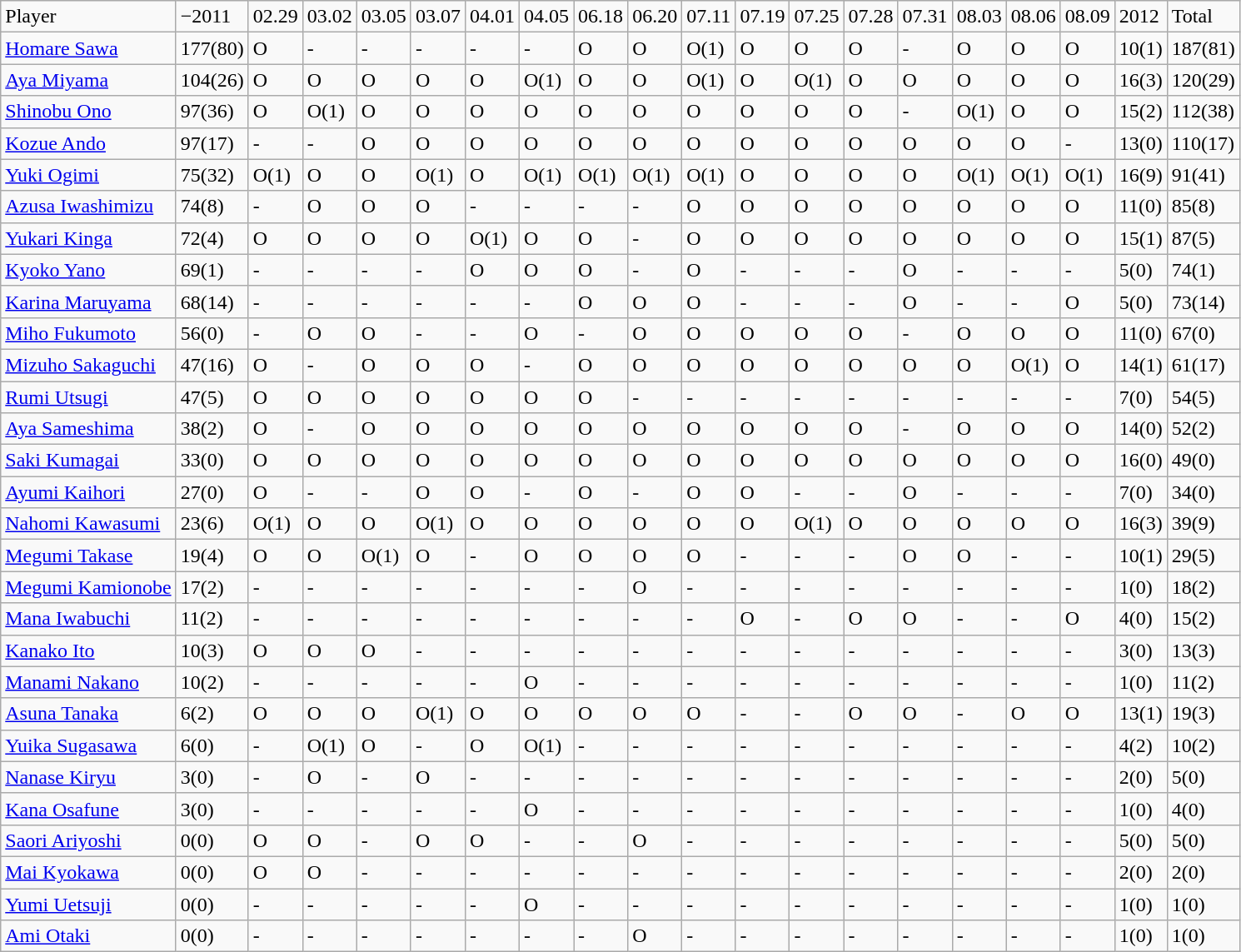<table class="wikitable" style="text-align:left;">
<tr>
<td>Player</td>
<td>−2011</td>
<td>02.29</td>
<td>03.02</td>
<td>03.05</td>
<td>03.07</td>
<td>04.01</td>
<td>04.05</td>
<td>06.18</td>
<td>06.20</td>
<td>07.11</td>
<td>07.19</td>
<td>07.25</td>
<td>07.28</td>
<td>07.31</td>
<td>08.03</td>
<td>08.06</td>
<td>08.09</td>
<td>2012</td>
<td>Total</td>
</tr>
<tr>
<td><a href='#'>Homare Sawa</a></td>
<td>177(80)</td>
<td>O</td>
<td>-</td>
<td>-</td>
<td>-</td>
<td>-</td>
<td>-</td>
<td>O</td>
<td>O</td>
<td>O(1)</td>
<td>O</td>
<td>O</td>
<td>O</td>
<td>-</td>
<td>O</td>
<td>O</td>
<td>O</td>
<td>10(1)</td>
<td>187(81)</td>
</tr>
<tr>
<td><a href='#'>Aya Miyama</a></td>
<td>104(26)</td>
<td>O</td>
<td>O</td>
<td>O</td>
<td>O</td>
<td>O</td>
<td>O(1)</td>
<td>O</td>
<td>O</td>
<td>O(1)</td>
<td>O</td>
<td>O(1)</td>
<td>O</td>
<td>O</td>
<td>O</td>
<td>O</td>
<td>O</td>
<td>16(3)</td>
<td>120(29)</td>
</tr>
<tr>
<td><a href='#'>Shinobu Ono</a></td>
<td>97(36)</td>
<td>O</td>
<td>O(1)</td>
<td>O</td>
<td>O</td>
<td>O</td>
<td>O</td>
<td>O</td>
<td>O</td>
<td>O</td>
<td>O</td>
<td>O</td>
<td>O</td>
<td>-</td>
<td>O(1)</td>
<td>O</td>
<td>O</td>
<td>15(2)</td>
<td>112(38)</td>
</tr>
<tr>
<td><a href='#'>Kozue Ando</a></td>
<td>97(17)</td>
<td>-</td>
<td>-</td>
<td>O</td>
<td>O</td>
<td>O</td>
<td>O</td>
<td>O</td>
<td>O</td>
<td>O</td>
<td>O</td>
<td>O</td>
<td>O</td>
<td>O</td>
<td>O</td>
<td>O</td>
<td>-</td>
<td>13(0)</td>
<td>110(17)</td>
</tr>
<tr>
<td><a href='#'>Yuki Ogimi</a></td>
<td>75(32)</td>
<td>O(1)</td>
<td>O</td>
<td>O</td>
<td>O(1)</td>
<td>O</td>
<td>O(1)</td>
<td>O(1)</td>
<td>O(1)</td>
<td>O(1)</td>
<td>O</td>
<td>O</td>
<td>O</td>
<td>O</td>
<td>O(1)</td>
<td>O(1)</td>
<td>O(1)</td>
<td>16(9)</td>
<td>91(41)</td>
</tr>
<tr>
<td><a href='#'>Azusa Iwashimizu</a></td>
<td>74(8)</td>
<td>-</td>
<td>O</td>
<td>O</td>
<td>O</td>
<td>-</td>
<td>-</td>
<td>-</td>
<td>-</td>
<td>O</td>
<td>O</td>
<td>O</td>
<td>O</td>
<td>O</td>
<td>O</td>
<td>O</td>
<td>O</td>
<td>11(0)</td>
<td>85(8)</td>
</tr>
<tr>
<td><a href='#'>Yukari Kinga</a></td>
<td>72(4)</td>
<td>O</td>
<td>O</td>
<td>O</td>
<td>O</td>
<td>O(1)</td>
<td>O</td>
<td>O</td>
<td>-</td>
<td>O</td>
<td>O</td>
<td>O</td>
<td>O</td>
<td>O</td>
<td>O</td>
<td>O</td>
<td>O</td>
<td>15(1)</td>
<td>87(5)</td>
</tr>
<tr>
<td><a href='#'>Kyoko Yano</a></td>
<td>69(1)</td>
<td>-</td>
<td>-</td>
<td>-</td>
<td>-</td>
<td>O</td>
<td>O</td>
<td>O</td>
<td>-</td>
<td>O</td>
<td>-</td>
<td>-</td>
<td>-</td>
<td>O</td>
<td>-</td>
<td>-</td>
<td>-</td>
<td>5(0)</td>
<td>74(1)</td>
</tr>
<tr>
<td><a href='#'>Karina Maruyama</a></td>
<td>68(14)</td>
<td>-</td>
<td>-</td>
<td>-</td>
<td>-</td>
<td>-</td>
<td>-</td>
<td>O</td>
<td>O</td>
<td>O</td>
<td>-</td>
<td>-</td>
<td>-</td>
<td>O</td>
<td>-</td>
<td>-</td>
<td>O</td>
<td>5(0)</td>
<td>73(14)</td>
</tr>
<tr>
<td><a href='#'>Miho Fukumoto</a></td>
<td>56(0)</td>
<td>-</td>
<td>O</td>
<td>O</td>
<td>-</td>
<td>-</td>
<td>O</td>
<td>-</td>
<td>O</td>
<td>O</td>
<td>O</td>
<td>O</td>
<td>O</td>
<td>-</td>
<td>O</td>
<td>O</td>
<td>O</td>
<td>11(0)</td>
<td>67(0)</td>
</tr>
<tr>
<td><a href='#'>Mizuho Sakaguchi</a></td>
<td>47(16)</td>
<td>O</td>
<td>-</td>
<td>O</td>
<td>O</td>
<td>O</td>
<td>-</td>
<td>O</td>
<td>O</td>
<td>O</td>
<td>O</td>
<td>O</td>
<td>O</td>
<td>O</td>
<td>O</td>
<td>O(1)</td>
<td>O</td>
<td>14(1)</td>
<td>61(17)</td>
</tr>
<tr>
<td><a href='#'>Rumi Utsugi</a></td>
<td>47(5)</td>
<td>O</td>
<td>O</td>
<td>O</td>
<td>O</td>
<td>O</td>
<td>O</td>
<td>O</td>
<td>-</td>
<td>-</td>
<td>-</td>
<td>-</td>
<td>-</td>
<td>-</td>
<td>-</td>
<td>-</td>
<td>-</td>
<td>7(0)</td>
<td>54(5)</td>
</tr>
<tr>
<td><a href='#'>Aya Sameshima</a></td>
<td>38(2)</td>
<td>O</td>
<td>-</td>
<td>O</td>
<td>O</td>
<td>O</td>
<td>O</td>
<td>O</td>
<td>O</td>
<td>O</td>
<td>O</td>
<td>O</td>
<td>O</td>
<td>-</td>
<td>O</td>
<td>O</td>
<td>O</td>
<td>14(0)</td>
<td>52(2)</td>
</tr>
<tr>
<td><a href='#'>Saki Kumagai</a></td>
<td>33(0)</td>
<td>O</td>
<td>O</td>
<td>O</td>
<td>O</td>
<td>O</td>
<td>O</td>
<td>O</td>
<td>O</td>
<td>O</td>
<td>O</td>
<td>O</td>
<td>O</td>
<td>O</td>
<td>O</td>
<td>O</td>
<td>O</td>
<td>16(0)</td>
<td>49(0)</td>
</tr>
<tr>
<td><a href='#'>Ayumi Kaihori</a></td>
<td>27(0)</td>
<td>O</td>
<td>-</td>
<td>-</td>
<td>O</td>
<td>O</td>
<td>-</td>
<td>O</td>
<td>-</td>
<td>O</td>
<td>O</td>
<td>-</td>
<td>-</td>
<td>O</td>
<td>-</td>
<td>-</td>
<td>-</td>
<td>7(0)</td>
<td>34(0)</td>
</tr>
<tr>
<td><a href='#'>Nahomi Kawasumi</a></td>
<td>23(6)</td>
<td>O(1)</td>
<td>O</td>
<td>O</td>
<td>O(1)</td>
<td>O</td>
<td>O</td>
<td>O</td>
<td>O</td>
<td>O</td>
<td>O</td>
<td>O(1)</td>
<td>O</td>
<td>O</td>
<td>O</td>
<td>O</td>
<td>O</td>
<td>16(3)</td>
<td>39(9)</td>
</tr>
<tr>
<td><a href='#'>Megumi Takase</a></td>
<td>19(4)</td>
<td>O</td>
<td>O</td>
<td>O(1)</td>
<td>O</td>
<td>-</td>
<td>O</td>
<td>O</td>
<td>O</td>
<td>O</td>
<td>-</td>
<td>-</td>
<td>-</td>
<td>O</td>
<td>O</td>
<td>-</td>
<td>-</td>
<td>10(1)</td>
<td>29(5)</td>
</tr>
<tr>
<td><a href='#'>Megumi Kamionobe</a></td>
<td>17(2)</td>
<td>-</td>
<td>-</td>
<td>-</td>
<td>-</td>
<td>-</td>
<td>-</td>
<td>-</td>
<td>O</td>
<td>-</td>
<td>-</td>
<td>-</td>
<td>-</td>
<td>-</td>
<td>-</td>
<td>-</td>
<td>-</td>
<td>1(0)</td>
<td>18(2)</td>
</tr>
<tr>
<td><a href='#'>Mana Iwabuchi</a></td>
<td>11(2)</td>
<td>-</td>
<td>-</td>
<td>-</td>
<td>-</td>
<td>-</td>
<td>-</td>
<td>-</td>
<td>-</td>
<td>-</td>
<td>O</td>
<td>-</td>
<td>O</td>
<td>O</td>
<td>-</td>
<td>-</td>
<td>O</td>
<td>4(0)</td>
<td>15(2)</td>
</tr>
<tr>
<td><a href='#'>Kanako Ito</a></td>
<td>10(3)</td>
<td>O</td>
<td>O</td>
<td>O</td>
<td>-</td>
<td>-</td>
<td>-</td>
<td>-</td>
<td>-</td>
<td>-</td>
<td>-</td>
<td>-</td>
<td>-</td>
<td>-</td>
<td>-</td>
<td>-</td>
<td>-</td>
<td>3(0)</td>
<td>13(3)</td>
</tr>
<tr>
<td><a href='#'>Manami Nakano</a></td>
<td>10(2)</td>
<td>-</td>
<td>-</td>
<td>-</td>
<td>-</td>
<td>-</td>
<td>O</td>
<td>-</td>
<td>-</td>
<td>-</td>
<td>-</td>
<td>-</td>
<td>-</td>
<td>-</td>
<td>-</td>
<td>-</td>
<td>-</td>
<td>1(0)</td>
<td>11(2)</td>
</tr>
<tr>
<td><a href='#'>Asuna Tanaka</a></td>
<td>6(2)</td>
<td>O</td>
<td>O</td>
<td>O</td>
<td>O(1)</td>
<td>O</td>
<td>O</td>
<td>O</td>
<td>O</td>
<td>O</td>
<td>-</td>
<td>-</td>
<td>O</td>
<td>O</td>
<td>-</td>
<td>O</td>
<td>O</td>
<td>13(1)</td>
<td>19(3)</td>
</tr>
<tr>
<td><a href='#'>Yuika Sugasawa</a></td>
<td>6(0)</td>
<td>-</td>
<td>O(1)</td>
<td>O</td>
<td>-</td>
<td>O</td>
<td>O(1)</td>
<td>-</td>
<td>-</td>
<td>-</td>
<td>-</td>
<td>-</td>
<td>-</td>
<td>-</td>
<td>-</td>
<td>-</td>
<td>-</td>
<td>4(2)</td>
<td>10(2)</td>
</tr>
<tr>
<td><a href='#'>Nanase Kiryu</a></td>
<td>3(0)</td>
<td>-</td>
<td>O</td>
<td>-</td>
<td>O</td>
<td>-</td>
<td>-</td>
<td>-</td>
<td>-</td>
<td>-</td>
<td>-</td>
<td>-</td>
<td>-</td>
<td>-</td>
<td>-</td>
<td>-</td>
<td>-</td>
<td>2(0)</td>
<td>5(0)</td>
</tr>
<tr>
<td><a href='#'>Kana Osafune</a></td>
<td>3(0)</td>
<td>-</td>
<td>-</td>
<td>-</td>
<td>-</td>
<td>-</td>
<td>O</td>
<td>-</td>
<td>-</td>
<td>-</td>
<td>-</td>
<td>-</td>
<td>-</td>
<td>-</td>
<td>-</td>
<td>-</td>
<td>-</td>
<td>1(0)</td>
<td>4(0)</td>
</tr>
<tr>
<td><a href='#'>Saori Ariyoshi</a></td>
<td>0(0)</td>
<td>O</td>
<td>O</td>
<td>-</td>
<td>O</td>
<td>O</td>
<td>-</td>
<td>-</td>
<td>O</td>
<td>-</td>
<td>-</td>
<td>-</td>
<td>-</td>
<td>-</td>
<td>-</td>
<td>-</td>
<td>-</td>
<td>5(0)</td>
<td>5(0)</td>
</tr>
<tr>
<td><a href='#'>Mai Kyokawa</a></td>
<td>0(0)</td>
<td>O</td>
<td>O</td>
<td>-</td>
<td>-</td>
<td>-</td>
<td>-</td>
<td>-</td>
<td>-</td>
<td>-</td>
<td>-</td>
<td>-</td>
<td>-</td>
<td>-</td>
<td>-</td>
<td>-</td>
<td>-</td>
<td>2(0)</td>
<td>2(0)</td>
</tr>
<tr>
<td><a href='#'>Yumi Uetsuji</a></td>
<td>0(0)</td>
<td>-</td>
<td>-</td>
<td>-</td>
<td>-</td>
<td>-</td>
<td>O</td>
<td>-</td>
<td>-</td>
<td>-</td>
<td>-</td>
<td>-</td>
<td>-</td>
<td>-</td>
<td>-</td>
<td>-</td>
<td>-</td>
<td>1(0)</td>
<td>1(0)</td>
</tr>
<tr>
<td><a href='#'>Ami Otaki</a></td>
<td>0(0)</td>
<td>-</td>
<td>-</td>
<td>-</td>
<td>-</td>
<td>-</td>
<td>-</td>
<td>-</td>
<td>O</td>
<td>-</td>
<td>-</td>
<td>-</td>
<td>-</td>
<td>-</td>
<td>-</td>
<td>-</td>
<td>-</td>
<td>1(0)</td>
<td>1(0)</td>
</tr>
</table>
